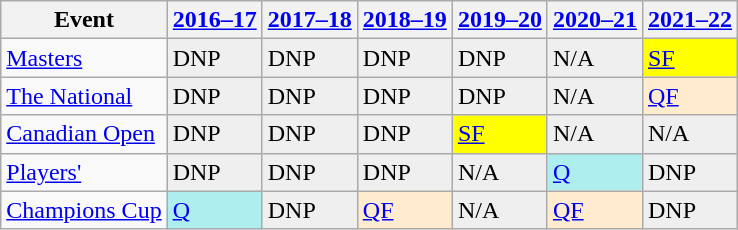<table class="wikitable">
<tr>
<th>Event</th>
<th><a href='#'>2016–17</a></th>
<th><a href='#'>2017–18</a></th>
<th><a href='#'>2018–19</a></th>
<th><a href='#'>2019–20</a></th>
<th><a href='#'>2020–21</a></th>
<th><a href='#'>2021–22</a></th>
</tr>
<tr>
<td><a href='#'>Masters</a></td>
<td style="background:#EFEFEF;">DNP</td>
<td style="background:#EFEFEF;">DNP</td>
<td style="background:#EFEFEF;">DNP</td>
<td style="background:#EFEFEF;">DNP</td>
<td style="background:#EFEFEF;">N/A</td>
<td style="background:yellow;"><a href='#'>SF</a></td>
</tr>
<tr>
<td><a href='#'>The National</a></td>
<td style="background:#EFEFEF;">DNP</td>
<td style="background:#EFEFEF;">DNP</td>
<td style="background:#EFEFEF;">DNP</td>
<td style="background:#EFEFEF;">DNP</td>
<td style="background:#EFEFEF;">N/A</td>
<td style="background:#ffebcd;"><a href='#'>QF</a></td>
</tr>
<tr>
<td><a href='#'>Canadian Open</a></td>
<td style="background:#EFEFEF;">DNP</td>
<td style="background:#EFEFEF;">DNP</td>
<td style="background:#EFEFEF;">DNP</td>
<td style="background:yellow;"><a href='#'>SF</a></td>
<td style="background:#EFEFEF;">N/A</td>
<td style="background:#EFEFEF;">N/A</td>
</tr>
<tr>
<td><a href='#'>Players'</a></td>
<td style="background:#EFEFEF;">DNP</td>
<td style="background:#EFEFEF;">DNP</td>
<td style="background:#EFEFEF;">DNP</td>
<td style="background:#EFEFEF;">N/A</td>
<td style="background:#afeeee;"><a href='#'>Q</a></td>
<td style="background:#EFEFEF;">DNP</td>
</tr>
<tr>
<td><a href='#'>Champions Cup</a></td>
<td style="background:#afeeee;"><a href='#'>Q</a></td>
<td style="background:#EFEFEF;">DNP</td>
<td style="background:#ffebcd;"><a href='#'>QF</a></td>
<td style="background:#EFEFEF;">N/A</td>
<td style="background:#ffebcd;"><a href='#'>QF</a></td>
<td style="background:#EFEFEF;">DNP</td>
</tr>
</table>
